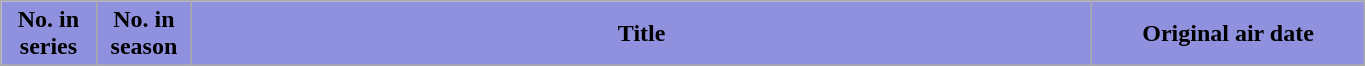<table class="wikitable plainrowheaders" style="width:72%;">
<tr>
<th scope="col" style="background-color: #8F91DF; color: #000000;" width=7%>No. in<br>series</th>
<th scope="col" style="background-color: #8F91DF; color: #000000;" width=7%>No. in<br>season</th>
<th scope="col" style="background-color: #8F91DF; color: #000000;">Title</th>
<th scope="col" style="background-color: #8F91DF; color: #000000;" width=20%>Original air date</th>
</tr>
<tr>
</tr>
</table>
